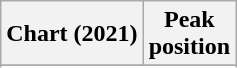<table class="wikitable plainrowheaders">
<tr>
<th>Chart (2021)</th>
<th>Peak<br>position</th>
</tr>
<tr>
</tr>
<tr>
</tr>
<tr>
</tr>
<tr>
</tr>
<tr>
</tr>
</table>
